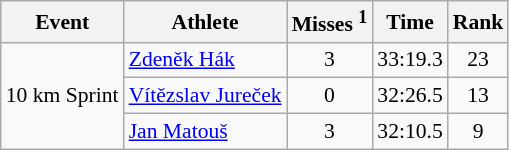<table class="wikitable" style="font-size:90%">
<tr>
<th>Event</th>
<th>Athlete</th>
<th>Misses <sup>1</sup></th>
<th>Time</th>
<th>Rank</th>
</tr>
<tr>
<td rowspan="3">10 km Sprint</td>
<td><a href='#'>Zdeněk Hák</a></td>
<td align="center">3</td>
<td align="center">33:19.3</td>
<td align="center">23</td>
</tr>
<tr>
<td><a href='#'>Vítězslav Jureček</a></td>
<td align="center">0</td>
<td align="center">32:26.5</td>
<td align="center">13</td>
</tr>
<tr>
<td><a href='#'>Jan Matouš</a></td>
<td align="center">3</td>
<td align="center">32:10.5</td>
<td align="center">9</td>
</tr>
</table>
